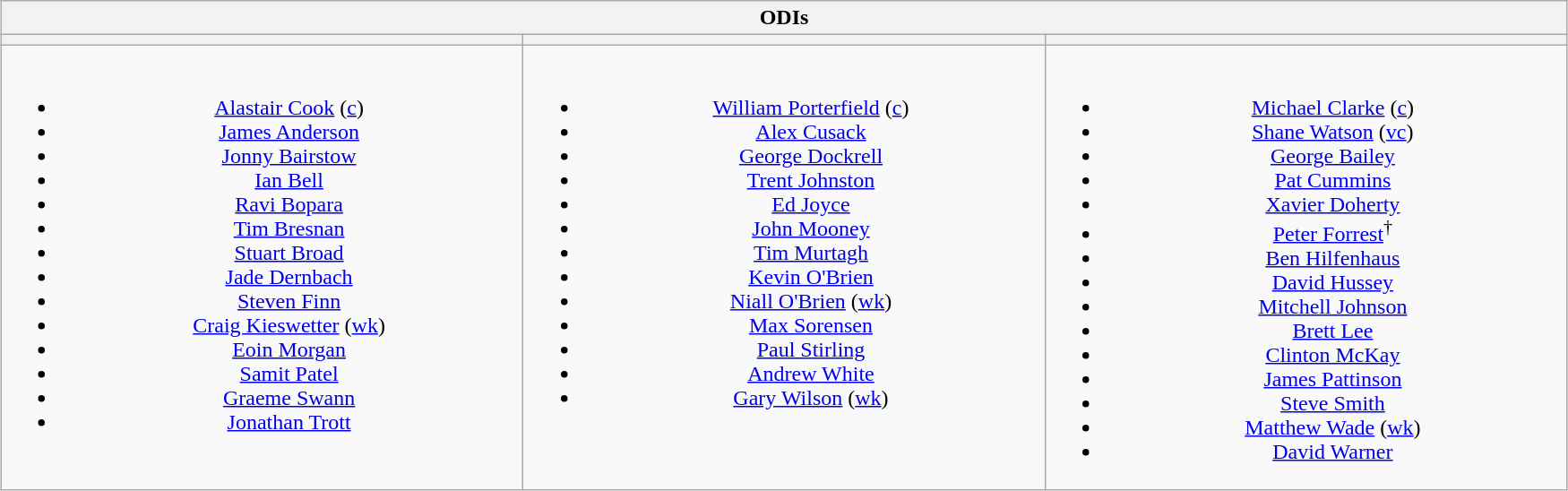<table class="wikitable" style="text-align:center; margin:auto">
<tr>
<th colspan=3>ODIs</th>
</tr>
<tr>
<th style="width:16.6%"></th>
<th style="width:16.6%"></th>
<th style="width:16.6%"></th>
</tr>
<tr style="vertical-align:top">
<td><br><ul><li><a href='#'>Alastair Cook</a> (<a href='#'>c</a>)</li><li><a href='#'>James Anderson</a></li><li><a href='#'>Jonny Bairstow</a></li><li><a href='#'>Ian Bell</a></li><li><a href='#'>Ravi Bopara</a></li><li><a href='#'>Tim Bresnan</a></li><li><a href='#'>Stuart Broad</a></li><li><a href='#'>Jade Dernbach</a></li><li><a href='#'>Steven Finn</a></li><li><a href='#'>Craig Kieswetter</a> (<a href='#'>wk</a>)</li><li><a href='#'>Eoin Morgan</a></li><li><a href='#'>Samit Patel</a></li><li><a href='#'>Graeme Swann</a></li><li><a href='#'>Jonathan Trott</a></li></ul></td>
<td><br><ul><li><a href='#'>William Porterfield</a> (<a href='#'>c</a>)</li><li><a href='#'>Alex Cusack</a></li><li><a href='#'>George Dockrell</a></li><li><a href='#'>Trent Johnston</a></li><li><a href='#'>Ed Joyce</a></li><li><a href='#'>John Mooney</a></li><li><a href='#'>Tim Murtagh</a></li><li><a href='#'>Kevin O'Brien</a></li><li><a href='#'>Niall O'Brien</a> (<a href='#'>wk</a>)</li><li><a href='#'>Max Sorensen</a></li><li><a href='#'>Paul Stirling</a></li><li><a href='#'>Andrew White</a></li><li><a href='#'>Gary Wilson</a> (<a href='#'>wk</a>)</li></ul></td>
<td><br><ul><li><a href='#'>Michael Clarke</a> (<a href='#'>c</a>)</li><li><a href='#'>Shane Watson</a> (<a href='#'>vc</a>)</li><li><a href='#'>George Bailey</a></li><li><a href='#'>Pat Cummins</a></li><li><a href='#'>Xavier Doherty</a></li><li><a href='#'>Peter Forrest</a><sup>†</sup></li><li><a href='#'>Ben Hilfenhaus</a></li><li><a href='#'>David Hussey</a></li><li><a href='#'>Mitchell Johnson</a></li><li><a href='#'>Brett Lee</a></li><li><a href='#'>Clinton McKay</a></li><li><a href='#'>James Pattinson</a></li><li><a href='#'>Steve Smith</a></li><li><a href='#'>Matthew Wade</a> (<a href='#'>wk</a>)</li><li><a href='#'>David Warner</a></li></ul></td>
</tr>
</table>
